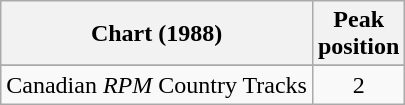<table class="wikitable sortable">
<tr>
<th>Chart (1988)</th>
<th>Peak<br>position</th>
</tr>
<tr>
</tr>
<tr>
<td>Canadian <em>RPM</em> Country Tracks</td>
<td align="center">2</td>
</tr>
</table>
